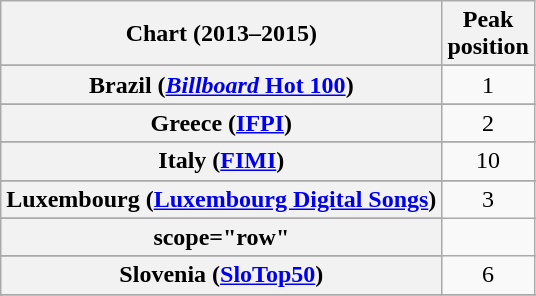<table class="wikitable plainrowheaders sortable" style="text-align:center;">
<tr>
<th scope="col">Chart (2013–2015)</th>
<th scope="col">Peak<br>position</th>
</tr>
<tr>
</tr>
<tr>
</tr>
<tr>
</tr>
<tr>
</tr>
<tr>
<th scope="row">Brazil (<a href='#'><em>Billboard</em> Hot 100</a>)</th>
<td align="center">1</td>
</tr>
<tr>
</tr>
<tr>
</tr>
<tr>
</tr>
<tr>
</tr>
<tr>
</tr>
<tr>
</tr>
<tr>
</tr>
<tr>
</tr>
<tr>
<th scope="row">Greece (<a href='#'>IFPI</a>)</th>
<td align="center">2</td>
</tr>
<tr>
</tr>
<tr>
</tr>
<tr>
</tr>
<tr>
</tr>
<tr>
<th scope="row">Italy (<a href='#'>FIMI</a>)</th>
<td style="text-align:center;">10</td>
</tr>
<tr>
</tr>
<tr>
<th scope="row">Luxembourg (<a href='#'>Luxembourg Digital Songs</a>)</th>
<td style="text-align:center;">3</td>
</tr>
<tr>
</tr>
<tr>
</tr>
<tr>
</tr>
<tr>
</tr>
<tr>
</tr>
<tr>
</tr>
<tr>
<th>scope="row"</th>
</tr>
<tr>
</tr>
<tr>
</tr>
<tr>
</tr>
<tr>
</tr>
<tr>
<th scope="row">Slovenia (<a href='#'>SloTop50</a>)</th>
<td align=center>6</td>
</tr>
<tr>
</tr>
<tr>
</tr>
<tr>
</tr>
<tr>
</tr>
<tr>
</tr>
<tr>
</tr>
<tr>
</tr>
<tr>
</tr>
<tr>
</tr>
<tr>
</tr>
<tr>
</tr>
<tr>
</tr>
<tr>
</tr>
<tr>
</tr>
</table>
